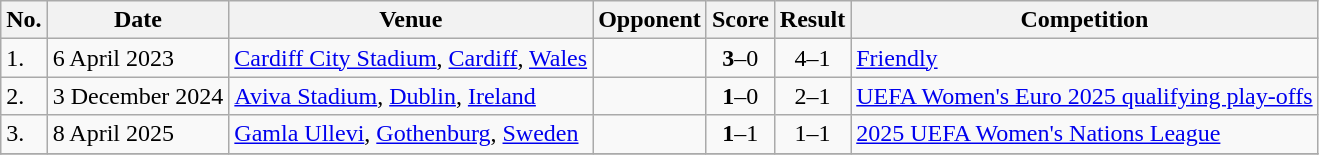<table class="wikitable">
<tr>
<th>No.</th>
<th>Date</th>
<th>Venue</th>
<th>Opponent</th>
<th>Score</th>
<th>Result</th>
<th>Competition</th>
</tr>
<tr>
<td>1.</td>
<td>6 April 2023</td>
<td><a href='#'>Cardiff City Stadium</a>, <a href='#'>Cardiff</a>, <a href='#'>Wales</a></td>
<td></td>
<td align=center><strong>3</strong>–0</td>
<td align=center>4–1</td>
<td><a href='#'>Friendly</a></td>
</tr>
<tr>
<td>2.</td>
<td>3 December 2024</td>
<td><a href='#'>Aviva Stadium</a>, <a href='#'>Dublin</a>, <a href='#'>Ireland</a></td>
<td></td>
<td align=center><strong>1</strong>–0</td>
<td align=center>2–1</td>
<td><a href='#'>UEFA Women's Euro 2025 qualifying play-offs</a></td>
</tr>
<tr>
<td>3.</td>
<td>8 April 2025</td>
<td><a href='#'>Gamla Ullevi</a>, <a href='#'>Gothenburg</a>, <a href='#'>Sweden</a></td>
<td></td>
<td align=center><strong>1</strong>–1</td>
<td align=center>1–1</td>
<td><a href='#'>2025 UEFA Women's Nations League</a></td>
</tr>
<tr>
</tr>
</table>
